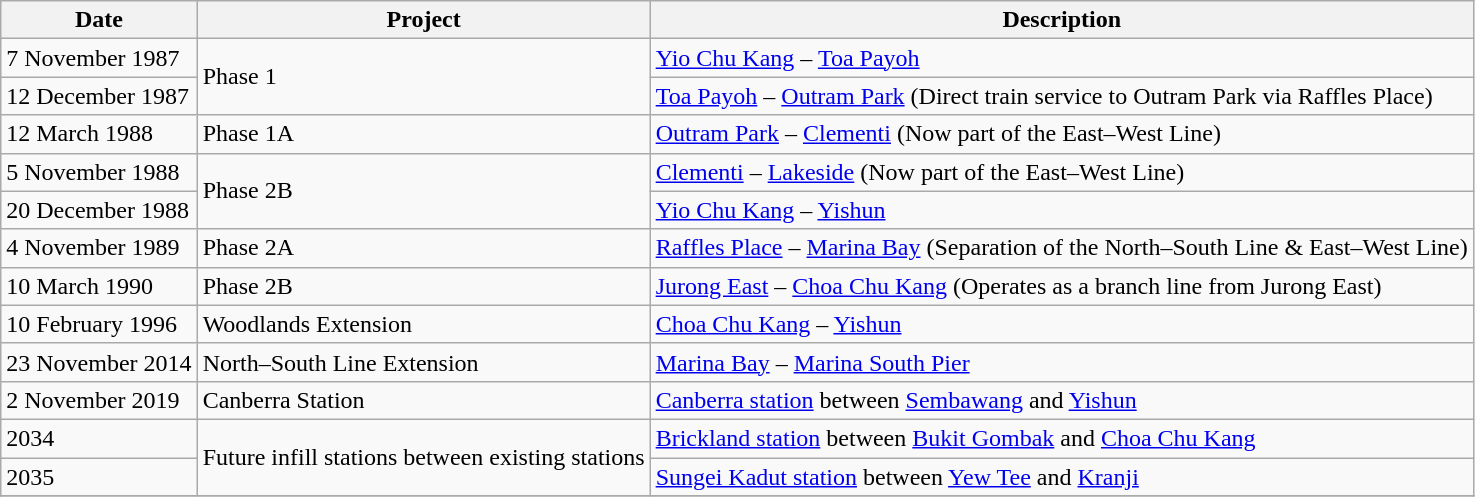<table class="wikitable">
<tr>
<th>Date</th>
<th>Project</th>
<th>Description</th>
</tr>
<tr>
<td>7 November 1987</td>
<td rowspan="2">Phase 1</td>
<td><a href='#'>Yio Chu Kang</a> – <a href='#'>Toa Payoh</a></td>
</tr>
<tr>
<td>12 December 1987</td>
<td><a href='#'>Toa Payoh</a> – <a href='#'>Outram Park</a> (Direct train service to Outram Park via Raffles Place)</td>
</tr>
<tr>
<td>12 March 1988</td>
<td>Phase 1A</td>
<td><a href='#'>Outram Park</a> – <a href='#'>Clementi</a> (Now part of the East–West Line)</td>
</tr>
<tr>
<td>5 November 1988</td>
<td rowspan="2">Phase 2B</td>
<td><a href='#'>Clementi</a> – <a href='#'>Lakeside</a>  (Now part of the East–West Line)</td>
</tr>
<tr>
<td>20 December 1988</td>
<td><a href='#'>Yio Chu Kang</a> – <a href='#'>Yishun</a></td>
</tr>
<tr>
<td>4 November 1989</td>
<td>Phase 2A</td>
<td><a href='#'>Raffles Place</a> – <a href='#'>Marina Bay</a> (Separation of the North–South Line & East–West Line)</td>
</tr>
<tr>
<td>10 March 1990</td>
<td>Phase 2B</td>
<td><a href='#'>Jurong East</a> – <a href='#'>Choa Chu Kang</a> (Operates as a branch line from Jurong East)</td>
</tr>
<tr>
<td>10 February 1996</td>
<td>Woodlands Extension</td>
<td><a href='#'>Choa Chu Kang</a> – <a href='#'>Yishun</a></td>
</tr>
<tr>
<td>23 November 2014</td>
<td>North–South Line Extension</td>
<td><a href='#'>Marina Bay</a> – <a href='#'>Marina South Pier</a></td>
</tr>
<tr>
<td>2 November 2019</td>
<td>Canberra Station</td>
<td><a href='#'>Canberra station</a> between <a href='#'>Sembawang</a> and <a href='#'>Yishun</a></td>
</tr>
<tr>
<td>2034</td>
<td rowspan="2">Future infill stations between existing stations</td>
<td><a href='#'>Brickland station</a> between <a href='#'>Bukit Gombak</a> and <a href='#'>Choa Chu Kang</a></td>
</tr>
<tr>
<td>2035</td>
<td><a href='#'>Sungei Kadut station</a> between <a href='#'>Yew Tee</a> and <a href='#'>Kranji</a></td>
</tr>
<tr>
</tr>
</table>
